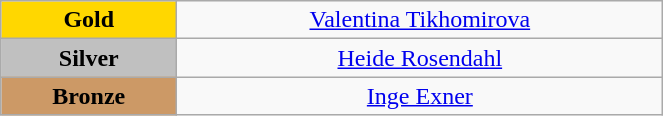<table class="wikitable" style="text-align:center; " width="35%">
<tr>
<td bgcolor="gold"><strong>Gold</strong></td>
<td><a href='#'>Valentina Tikhomirova</a><br>  <small><em></em></small></td>
</tr>
<tr>
<td bgcolor="silver"><strong>Silver</strong></td>
<td><a href='#'>Heide Rosendahl</a><br>  <small><em></em></small></td>
</tr>
<tr>
<td bgcolor="CC9966"><strong>Bronze</strong></td>
<td><a href='#'>Inge Exner</a><br>  <small><em></em></small></td>
</tr>
</table>
